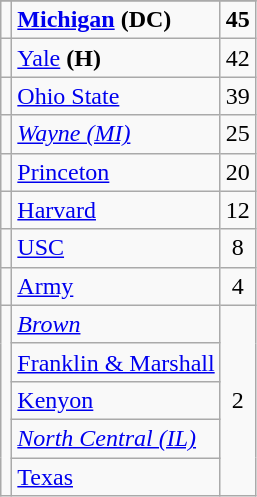<table class="wikitable sortable" style="text-align:center">
<tr>
</tr>
<tr>
<td></td>
<td align=left><strong><a href='#'>Michigan</a></strong> <strong>(DC)</strong></td>
<td><strong>45</strong></td>
</tr>
<tr>
<td></td>
<td align=left><a href='#'>Yale</a> <strong>(H)</strong></td>
<td>42</td>
</tr>
<tr>
<td></td>
<td align=left><a href='#'>Ohio State</a></td>
<td>39</td>
</tr>
<tr>
<td></td>
<td align=left><em><a href='#'>Wayne (MI)</a></em></td>
<td>25</td>
</tr>
<tr>
<td></td>
<td align=left><a href='#'>Princeton</a></td>
<td>20</td>
</tr>
<tr>
<td></td>
<td align=left><a href='#'>Harvard</a></td>
<td>12</td>
</tr>
<tr>
<td></td>
<td align=left><a href='#'>USC</a></td>
<td>8</td>
</tr>
<tr>
<td></td>
<td align=left><a href='#'>Army</a></td>
<td>4</td>
</tr>
<tr>
<td rowspan=5></td>
<td align=left><em><a href='#'>Brown</a></em></td>
<td rowspan=5>2</td>
</tr>
<tr>
<td align=left><a href='#'>Franklin & Marshall</a></td>
</tr>
<tr>
<td align=left><a href='#'>Kenyon</a></td>
</tr>
<tr>
<td align=left><em><a href='#'>North Central (IL)</a></em></td>
</tr>
<tr>
<td align=left><a href='#'>Texas</a></td>
</tr>
</table>
